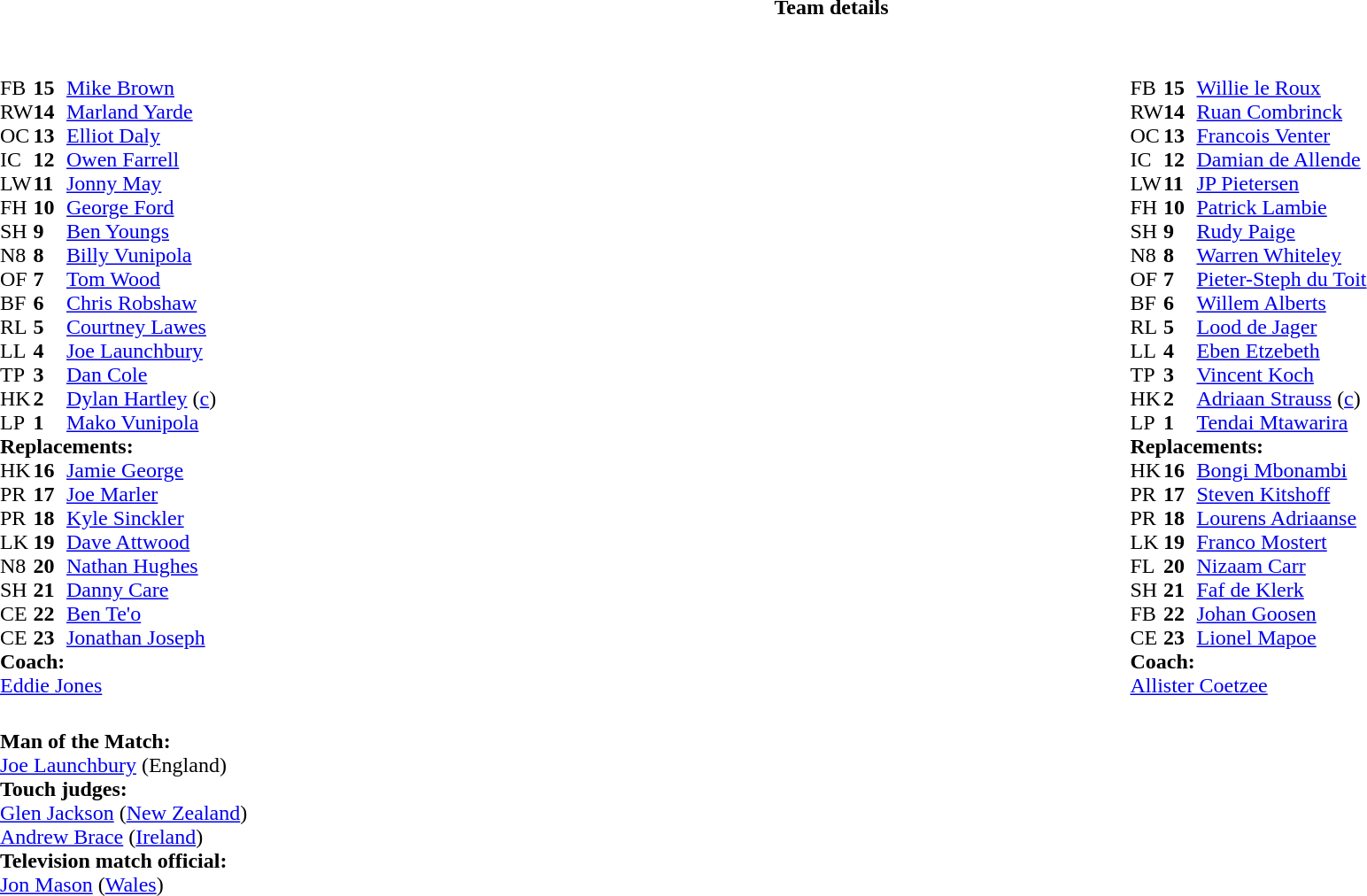<table border="0" width="100%" class="collapsible collapsed">
<tr>
<th>Team details</th>
</tr>
<tr>
<td><br><table width="100%">
<tr>
<td valign="top" width="50%"><br><table style="font-size: 100%" cellspacing="0" cellpadding="0">
<tr>
<th width="25"></th>
<th width="25"></th>
</tr>
<tr>
<td>FB</td>
<td><strong>15</strong></td>
<td><a href='#'>Mike Brown</a></td>
</tr>
<tr>
<td>RW</td>
<td><strong>14</strong></td>
<td><a href='#'>Marland Yarde</a></td>
</tr>
<tr>
<td>OC</td>
<td><strong>13</strong></td>
<td><a href='#'>Elliot Daly</a></td>
</tr>
<tr>
<td>IC</td>
<td><strong>12</strong></td>
<td><a href='#'>Owen Farrell</a></td>
</tr>
<tr>
<td>LW</td>
<td><strong>11</strong></td>
<td><a href='#'>Jonny May</a></td>
<td></td>
<td></td>
</tr>
<tr>
<td>FH</td>
<td><strong>10</strong></td>
<td><a href='#'>George Ford</a></td>
<td></td>
<td></td>
</tr>
<tr>
<td>SH</td>
<td><strong>9</strong></td>
<td><a href='#'>Ben Youngs</a></td>
<td></td>
<td></td>
</tr>
<tr>
<td>N8</td>
<td><strong>8</strong></td>
<td><a href='#'>Billy Vunipola</a></td>
<td></td>
<td></td>
</tr>
<tr>
<td>OF</td>
<td><strong>7</strong></td>
<td><a href='#'>Tom Wood</a></td>
<td></td>
<td></td>
</tr>
<tr>
<td>BF</td>
<td><strong>6</strong></td>
<td><a href='#'>Chris Robshaw</a></td>
</tr>
<tr>
<td>RL</td>
<td><strong>5</strong></td>
<td><a href='#'>Courtney Lawes</a></td>
</tr>
<tr>
<td>LL</td>
<td><strong>4</strong></td>
<td><a href='#'>Joe Launchbury</a></td>
</tr>
<tr>
<td>TP</td>
<td><strong>3</strong></td>
<td><a href='#'>Dan Cole</a></td>
<td></td>
<td></td>
</tr>
<tr>
<td>HK</td>
<td><strong>2</strong></td>
<td><a href='#'>Dylan Hartley</a> (<a href='#'>c</a>)</td>
<td></td>
<td></td>
</tr>
<tr>
<td>LP</td>
<td><strong>1</strong></td>
<td><a href='#'>Mako Vunipola</a></td>
<td></td>
<td></td>
</tr>
<tr>
<td colspan=3><strong>Replacements:</strong></td>
</tr>
<tr>
<td>HK</td>
<td><strong>16</strong></td>
<td><a href='#'>Jamie George</a></td>
<td></td>
<td></td>
</tr>
<tr>
<td>PR</td>
<td><strong>17</strong></td>
<td><a href='#'>Joe Marler</a></td>
<td></td>
<td></td>
</tr>
<tr>
<td>PR</td>
<td><strong>18</strong></td>
<td><a href='#'>Kyle Sinckler</a></td>
<td></td>
<td></td>
</tr>
<tr>
<td>LK</td>
<td><strong>19</strong></td>
<td><a href='#'>Dave Attwood</a></td>
<td></td>
<td></td>
</tr>
<tr>
<td>N8</td>
<td><strong>20</strong></td>
<td><a href='#'>Nathan Hughes</a></td>
<td></td>
<td></td>
</tr>
<tr>
<td>SH</td>
<td><strong>21</strong></td>
<td><a href='#'>Danny Care</a></td>
<td></td>
<td></td>
</tr>
<tr>
<td>CE</td>
<td><strong>22</strong></td>
<td><a href='#'>Ben Te'o</a></td>
<td></td>
<td></td>
</tr>
<tr>
<td>CE</td>
<td><strong>23</strong></td>
<td><a href='#'>Jonathan Joseph</a></td>
<td></td>
<td></td>
</tr>
<tr>
<td colspan=3><strong>Coach:</strong></td>
</tr>
<tr>
<td colspan="4"> <a href='#'>Eddie Jones</a></td>
</tr>
</table>
</td>
<td valign="top" width="50%"><br><table style="font-size: 100%" cellspacing="0" cellpadding="0" align="center">
<tr>
<th width="25"></th>
<th width="25"></th>
</tr>
<tr>
<td>FB</td>
<td><strong>15</strong></td>
<td><a href='#'>Willie le Roux</a></td>
</tr>
<tr>
<td>RW</td>
<td><strong>14</strong></td>
<td><a href='#'>Ruan Combrinck</a></td>
</tr>
<tr>
<td>OC</td>
<td><strong>13</strong></td>
<td><a href='#'>Francois Venter</a></td>
</tr>
<tr>
<td>IC</td>
<td><strong>12</strong></td>
<td><a href='#'>Damian de Allende</a></td>
</tr>
<tr>
<td>LW</td>
<td><strong>11</strong></td>
<td><a href='#'>JP Pietersen</a></td>
<td></td>
<td></td>
</tr>
<tr>
<td>FH</td>
<td><strong>10</strong></td>
<td><a href='#'>Patrick Lambie</a></td>
<td></td>
<td></td>
</tr>
<tr>
<td>SH</td>
<td><strong>9</strong></td>
<td><a href='#'>Rudy Paige</a></td>
<td></td>
<td></td>
</tr>
<tr>
<td>N8</td>
<td><strong>8</strong></td>
<td><a href='#'>Warren Whiteley</a></td>
</tr>
<tr>
<td>OF</td>
<td><strong>7</strong></td>
<td><a href='#'>Pieter-Steph du Toit</a></td>
</tr>
<tr>
<td>BF</td>
<td><strong>6</strong></td>
<td><a href='#'>Willem Alberts</a></td>
</tr>
<tr>
<td>RL</td>
<td><strong>5</strong></td>
<td><a href='#'>Lood de Jager</a></td>
<td></td>
<td></td>
</tr>
<tr>
<td>LL</td>
<td><strong>4</strong></td>
<td><a href='#'>Eben Etzebeth</a></td>
<td></td>
<td></td>
</tr>
<tr>
<td>TP</td>
<td><strong>3</strong></td>
<td><a href='#'>Vincent Koch</a></td>
<td></td>
<td></td>
</tr>
<tr>
<td>HK</td>
<td><strong>2</strong></td>
<td><a href='#'>Adriaan Strauss</a> (<a href='#'>c</a>)</td>
<td></td>
<td></td>
</tr>
<tr>
<td>LP</td>
<td><strong>1</strong></td>
<td><a href='#'>Tendai Mtawarira</a></td>
<td></td>
<td></td>
</tr>
<tr>
<td colspan=3><strong>Replacements:</strong></td>
</tr>
<tr>
<td>HK</td>
<td><strong>16</strong></td>
<td><a href='#'>Bongi Mbonambi</a></td>
<td></td>
<td></td>
</tr>
<tr>
<td>PR</td>
<td><strong>17</strong></td>
<td><a href='#'>Steven Kitshoff</a></td>
<td></td>
<td></td>
</tr>
<tr>
<td>PR</td>
<td><strong>18</strong></td>
<td><a href='#'>Lourens Adriaanse</a></td>
<td></td>
<td></td>
</tr>
<tr>
<td>LK</td>
<td><strong>19</strong></td>
<td><a href='#'>Franco Mostert</a></td>
<td></td>
<td></td>
</tr>
<tr>
<td>FL</td>
<td><strong>20</strong></td>
<td><a href='#'>Nizaam Carr</a></td>
<td></td>
<td></td>
</tr>
<tr>
<td>SH</td>
<td><strong>21</strong></td>
<td><a href='#'>Faf de Klerk</a></td>
<td></td>
<td></td>
</tr>
<tr>
<td>FB</td>
<td><strong>22</strong></td>
<td><a href='#'>Johan Goosen</a></td>
<td></td>
<td></td>
</tr>
<tr>
<td>CE</td>
<td><strong>23</strong></td>
<td><a href='#'>Lionel Mapoe</a></td>
<td></td>
<td></td>
</tr>
<tr>
<td colspan=3><strong>Coach:</strong></td>
</tr>
<tr>
<td colspan="4"> <a href='#'>Allister Coetzee</a></td>
</tr>
</table>
</td>
</tr>
</table>
<table width=100% style="font-size: 100%">
<tr>
<td><br><strong>Man of the Match:</strong>
<br><a href='#'>Joe Launchbury</a> (England)<br><strong>Touch judges:</strong>
<br><a href='#'>Glen Jackson</a> (<a href='#'>New Zealand</a>)
<br><a href='#'>Andrew Brace</a> (<a href='#'>Ireland</a>)
<br><strong>Television match official:</strong>
<br><a href='#'>Jon Mason</a> (<a href='#'>Wales</a>)</td>
</tr>
</table>
</td>
</tr>
</table>
